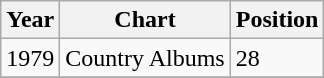<table class="wikitable">
<tr>
<th align="left">Year</th>
<th align="left">Chart</th>
<th align="left">Position</th>
</tr>
<tr>
<td align="left">1979</td>
<td align="left">Country Albums</td>
<td align="left">28</td>
</tr>
<tr>
</tr>
</table>
